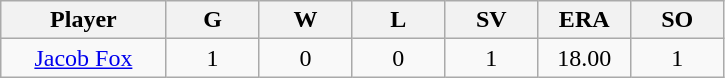<table class="wikitable sortable">
<tr>
<th bgcolor="#DDDDFF" width="16%">Player</th>
<th bgcolor="#DDDDFF" width="9%">G</th>
<th bgcolor="#DDDDFF" width="9%">W</th>
<th bgcolor="#DDDDFF" width="9%">L</th>
<th bgcolor="#DDDDFF" width="9%">SV</th>
<th bgcolor="#DDDDFF" width="9%">ERA</th>
<th bgcolor="#DDDDFF" width="9%">SO</th>
</tr>
<tr align="center">
<td><a href='#'>Jacob Fox</a></td>
<td>1</td>
<td>0</td>
<td>0</td>
<td>1</td>
<td>18.00</td>
<td>1</td>
</tr>
</table>
